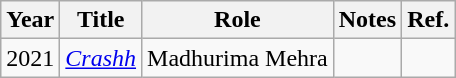<table class="wikitable sortable">
<tr>
<th>Year</th>
<th>Title</th>
<th>Role</th>
<th>Notes</th>
<th>Ref.</th>
</tr>
<tr>
<td>2021</td>
<td><em><a href='#'>Crashh</a></em></td>
<td>Madhurima Mehra</td>
<td></td>
<td></td>
</tr>
</table>
